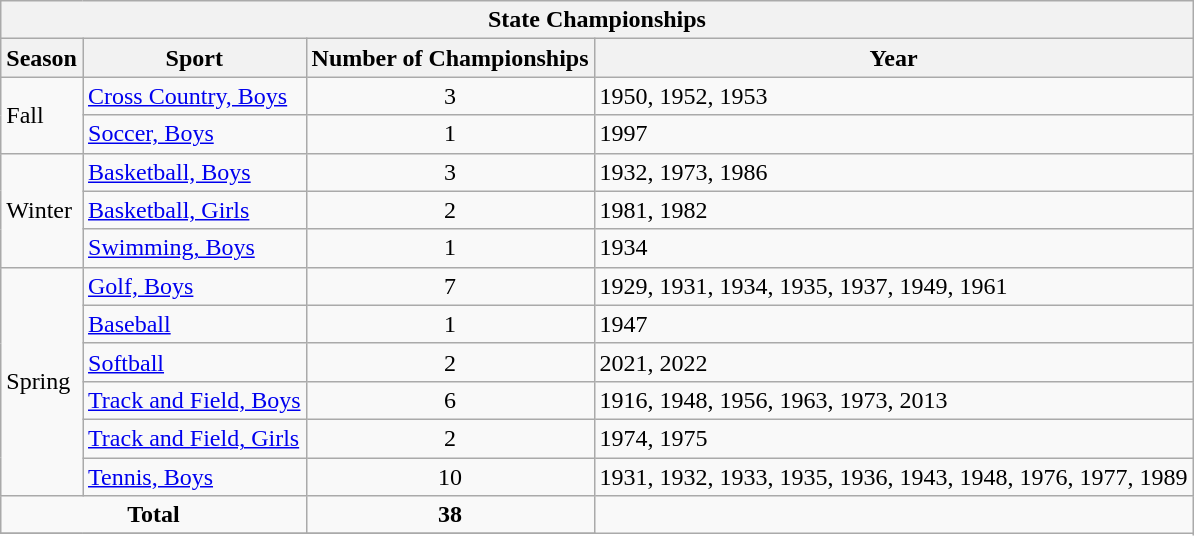<table class="wikitable">
<tr>
<th colspan="4">State Championships</th>
</tr>
<tr>
<th>Season</th>
<th>Sport</th>
<th>Number of Championships</th>
<th>Year</th>
</tr>
<tr>
<td rowspan="2">Fall</td>
<td><a href='#'>Cross Country, Boys</a></td>
<td align="center">3</td>
<td>1950, 1952, 1953</td>
</tr>
<tr>
<td><a href='#'>Soccer, Boys</a></td>
<td align="center">1</td>
<td>1997</td>
</tr>
<tr>
<td rowspan="3">Winter</td>
<td><a href='#'>Basketball, Boys</a></td>
<td align="center">3</td>
<td>1932, 1973, 1986</td>
</tr>
<tr>
<td><a href='#'>Basketball, Girls</a></td>
<td align="center">2</td>
<td>1981, 1982</td>
</tr>
<tr>
<td><a href='#'>Swimming, Boys</a></td>
<td align="center">1</td>
<td>1934</td>
</tr>
<tr>
<td rowspan="6">Spring</td>
<td><a href='#'>Golf, Boys</a></td>
<td align="center">7</td>
<td>1929, 1931, 1934, 1935, 1937, 1949, 1961</td>
</tr>
<tr>
<td><a href='#'>Baseball</a></td>
<td align="center">1</td>
<td>1947</td>
</tr>
<tr>
<td><a href='#'>Softball</a></td>
<td align="center">2</td>
<td>2021, 2022</td>
</tr>
<tr>
<td><a href='#'>Track and Field, Boys</a></td>
<td align="center">6</td>
<td>1916, 1948, 1956, 1963, 1973, 2013</td>
</tr>
<tr>
<td><a href='#'>Track and Field, Girls</a></td>
<td align="center">2</td>
<td>1974, 1975</td>
</tr>
<tr>
<td><a href='#'>Tennis, Boys</a></td>
<td align="center">10</td>
<td>1931, 1932, 1933, 1935, 1936, 1943, 1948, 1976, 1977, 1989</td>
</tr>
<tr>
<td align="center" colspan="2"><strong>Total</strong></td>
<td align="center"><strong>38</strong></td>
</tr>
<tr>
</tr>
</table>
